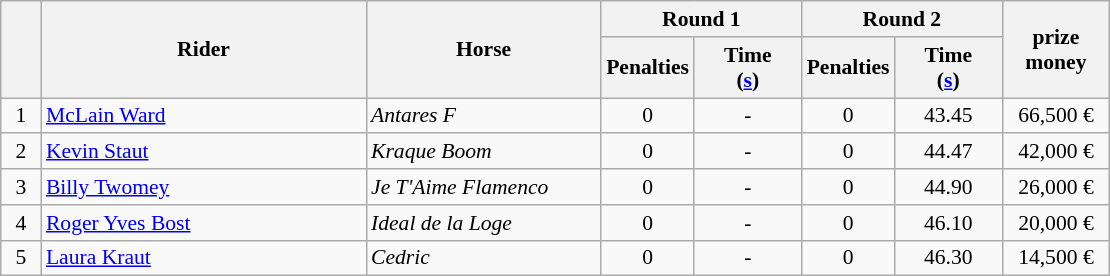<table class="wikitable" style="font-size: 90%">
<tr>
<th rowspan=2 width=20></th>
<th rowspan=2 width=210>Rider</th>
<th rowspan=2 width=150>Horse</th>
<th colspan=2>Round 1</th>
<th colspan=2>Round 2</th>
<th rowspan=2 width=65>prize<br>money</th>
</tr>
<tr>
<th width=55>Penalties</th>
<th width=65>Time<br>(<a href='#'>s</a>)</th>
<th width=55>Penalties</th>
<th width=65>Time<br>(<a href='#'>s</a>)</th>
</tr>
<tr>
<td align=center>1</td>
<td> <a href='#'>McLain Ward</a></td>
<td><em>Antares F</em></td>
<td align=center>0</td>
<td align=center>-</td>
<td align=center>0</td>
<td align=center>43.45</td>
<td align=center>66,500 €</td>
</tr>
<tr>
<td align=center>2</td>
<td> <a href='#'>Kevin Staut</a></td>
<td><em>Kraque Boom</em></td>
<td align=center>0</td>
<td align=center>-</td>
<td align=center>0</td>
<td align=center>44.47</td>
<td align=center>42,000 €</td>
</tr>
<tr>
<td align=center>3</td>
<td> <a href='#'>Billy Twomey</a></td>
<td><em>Je T'Aime Flamenco</em></td>
<td align=center>0</td>
<td align=center>-</td>
<td align=center>0</td>
<td align=center>44.90</td>
<td align=center>26,000 €</td>
</tr>
<tr>
<td align=center>4</td>
<td> <a href='#'>Roger Yves Bost</a></td>
<td><em>Ideal de la Loge</em></td>
<td align=center>0</td>
<td align=center>-</td>
<td align=center>0</td>
<td align=center>46.10</td>
<td align=center>20,000 €</td>
</tr>
<tr>
<td align=center>5</td>
<td> <a href='#'>Laura Kraut</a></td>
<td><em>Cedric</em></td>
<td align=center>0</td>
<td align=center>-</td>
<td align=center>0</td>
<td align=center>46.30</td>
<td align=center>14,500 €</td>
</tr>
</table>
